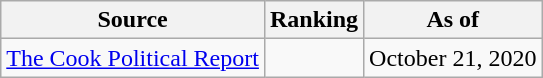<table class="wikitable" style="text-align:center">
<tr>
<th>Source</th>
<th>Ranking</th>
<th>As of</th>
</tr>
<tr>
<td align=left><a href='#'>The Cook Political Report</a></td>
<td></td>
<td>October 21, 2020</td>
</tr>
</table>
